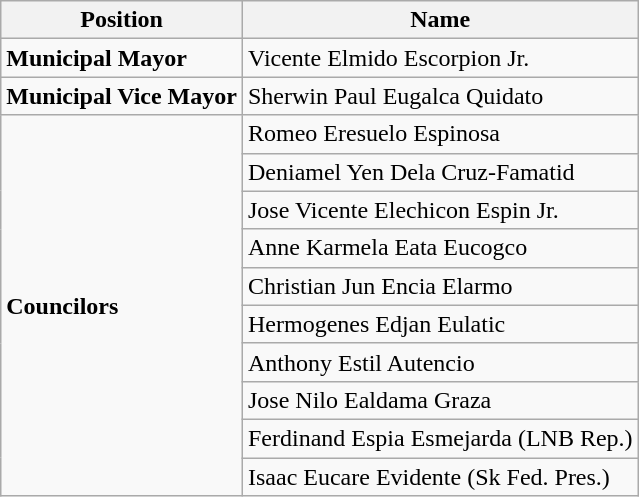<table class="wikitable">
<tr>
<th>Position</th>
<th>Name</th>
</tr>
<tr>
<td><strong>Municipal Mayor</strong></td>
<td>Vicente Elmido Escorpion Jr.</td>
</tr>
<tr>
<td><strong>Municipal Vice Mayor</strong></td>
<td>Sherwin Paul Eugalca Quidato</td>
</tr>
<tr>
<td rowspan="14"><strong>Councilors</strong></td>
<td>Romeo Eresuelo Espinosa</td>
</tr>
<tr>
<td>Deniamel Yen Dela Cruz-Famatid</td>
</tr>
<tr>
<td>Jose Vicente Elechicon Espin Jr.</td>
</tr>
<tr>
<td>Anne Karmela Eata Eucogco</td>
</tr>
<tr>
<td>Christian Jun Encia Elarmo</td>
</tr>
<tr>
<td>Hermogenes Edjan Eulatic</td>
</tr>
<tr>
<td>Anthony Estil Autencio</td>
</tr>
<tr>
<td>Jose Nilo Ealdama Graza</td>
</tr>
<tr>
<td>Ferdinand Espia Esmejarda (LNB Rep.)</td>
</tr>
<tr>
<td>Isaac Eucare Evidente (Sk Fed. Pres.)</td>
</tr>
</table>
